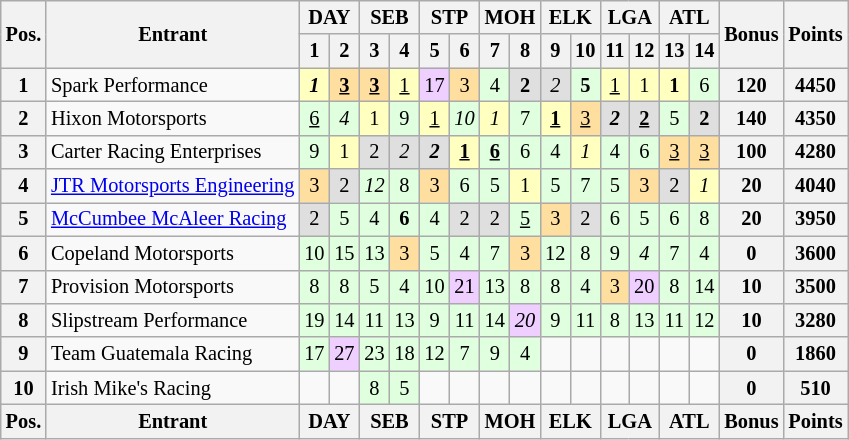<table class="wikitable" style="font-size:85%;">
<tr>
<th rowspan="2">Pos.</th>
<th rowspan="2">Entrant</th>
<th colspan="2">DAY</th>
<th colspan="2">SEB</th>
<th colspan="2">STP</th>
<th colspan="2">MOH</th>
<th colspan="2">ELK</th>
<th colspan="2">LGA</th>
<th colspan="2">ATL</th>
<th rowspan="2">Bonus</th>
<th rowspan="2">Points</th>
</tr>
<tr>
<th>1</th>
<th>2</th>
<th>3</th>
<th>4</th>
<th>5</th>
<th>6</th>
<th>7</th>
<th>8</th>
<th>9</th>
<th>10</th>
<th>11</th>
<th>12</th>
<th>13</th>
<th>14</th>
</tr>
<tr>
<th>1</th>
<td>Spark Performance</td>
<td style="background:#ffffbf;" align="center"><strong><em>1</em></strong></td>
<td style="background:#ffdf9f;" align="center"><strong><u>3</u></strong></td>
<td style="background:#ffdf9f;" align="center"><strong><u>3</u></strong></td>
<td style="background:#ffffbf;" align="center"><u>1</u></td>
<td style="background:#efcfff;" align="center">17</td>
<td style="background:#ffdf9f;" align="center">3</td>
<td style="background:#dfffdf;" align="center">4</td>
<td style="background:#dfdfdf;" align="center"><strong>2</strong></td>
<td style="background:#dfdfdf;" align="center"><em>2</em></td>
<td style="background:#dfffdf;" align="center"><strong>5</strong></td>
<td style="background:#ffffbf;" align="center"><u>1</u></td>
<td style="background:#ffffbf;" align="center">1</td>
<td style="background:#ffffbf;" align="center"><strong>1</strong></td>
<td style="background:#dfffdf;" align="center">6</td>
<th>120</th>
<th>4450</th>
</tr>
<tr>
<th>2</th>
<td>Hixon Motorsports</td>
<td style="background:#dfffdf;" align="center"><u>6</u></td>
<td style="background:#dfffdf;" align="center"><em>4</em></td>
<td style="background:#ffffbf;" align="center">1</td>
<td style="background:#dfffdf;" align="center">9</td>
<td style="background:#ffffbf;" align="center"><u>1</u></td>
<td style="background:#dfffdf;" align="center"><em>10</em></td>
<td style="background:#ffffbf;" align="center"><em>1</em></td>
<td style="background:#dfffdf;" align="center">7</td>
<td style="background:#ffffbf;" align="center"><strong><u>1</u></strong></td>
<td style="background:#ffdf9f;" align="center"><u>3</u></td>
<td style="background:#dfdfdf;" align="center"><strong><em>2</em></strong></td>
<td style="background:#dfdfdf;" align="center"><strong><u>2</u></strong></td>
<td style="background:#dfffdf;" align="center">5</td>
<td style="background:#dfdfdf;" align="center"><strong>2</strong></td>
<th>140</th>
<th>4350</th>
</tr>
<tr>
<th>3</th>
<td>Carter Racing Enterprises</td>
<td style="background:#dfffdf;" align="center">9</td>
<td style="background:#ffffbf;" align="center">1</td>
<td style="background:#dfdfdf;" align="center">2</td>
<td style="background:#dfdfdf;" align="center"><em>2</em></td>
<td style="background:#dfdfdf;" align="center"><strong><em>2</em></strong></td>
<td style="background:#ffffbf;" align="center"><strong><u>1</u></strong></td>
<td style="background:#dfffdf;" align="center"><strong><u>6</u></strong></td>
<td style="background:#dfffdf;" align="center">6</td>
<td style="background:#dfffdf;" align="center">4</td>
<td style="background:#ffffbf;" align="center"><em>1</em></td>
<td style="background:#dfffdf;" align="center">4</td>
<td style="background:#dfffdf;" align="center">6</td>
<td style="background:#ffdf9f;" align="center"><u>3</u></td>
<td style="background:#ffdf9f;" align="center"><u>3</u></td>
<th>100</th>
<th>4280</th>
</tr>
<tr>
<th>4</th>
<td><a href='#'>JTR Motorsports Engineering</a></td>
<td style="background:#ffdf9f;" align="center">3</td>
<td style="background:#dfdfdf;" align="center">2</td>
<td style="background:#dfffdf;" align="center"><em>12</em></td>
<td style="background:#dfffdf;" align="center">8</td>
<td style="background:#ffdf9f;" align="center">3</td>
<td style="background:#dfffdf;" align="center">6</td>
<td style="background:#dfffdf;" align="center">5</td>
<td style="background:#ffffbf;" align="center">1</td>
<td style="background:#dfffdf;" align="center">5</td>
<td style="background:#dfffdf;" align="center">7</td>
<td style="background:#dfffdf;" align="center">5</td>
<td style="background:#ffdf9f;" align="center">3</td>
<td style="background:#dfdfdf;" align="center">2</td>
<td style="background:#ffffbf;" align="center"><em>1</em></td>
<th>20</th>
<th>4040</th>
</tr>
<tr>
<th>5</th>
<td><a href='#'>McCumbee McAleer Racing</a></td>
<td style="background:#dfdfdf;" align="center">2</td>
<td style="background:#dfffdf;" align="center">5</td>
<td style="background:#dfffdf;" align="center">4</td>
<td style="background:#dfffdf;" align="center"><strong>6</strong></td>
<td style="background:#dfffdf;" align="center">4</td>
<td style="background:#dfdfdf;" align="center">2</td>
<td style="background:#dfdfdf;" align="center">2</td>
<td style="background:#dfffdf;" align="center"><u>5</u></td>
<td style="background:#ffdf9f;" align="center">3</td>
<td style="background:#dfdfdf;" align="center">2</td>
<td style="background:#dfffdf;" align="center">6</td>
<td style="background:#dfffdf;" align="center">5</td>
<td style="background:#dfffdf;" align="center">6</td>
<td style="background:#dfffdf;" align="center">8</td>
<th>20</th>
<th>3950</th>
</tr>
<tr>
<th>6</th>
<td>Copeland Motorsports</td>
<td style="background:#dfffdf;" align="center">10</td>
<td style="background:#dfffdf;" align="center">15</td>
<td style="background:#dfffdf;" align="center">13</td>
<td style="background:#ffdf9f;" align="center">3</td>
<td style="background:#dfffdf;" align="center">5</td>
<td style="background:#dfffdf;" align="center">4</td>
<td style="background:#dfffdf;" align="center">7</td>
<td style="background:#ffdf9f;" align="center">3</td>
<td style="background:#dfffdf;" align="center">12</td>
<td style="background:#dfffdf;" align="center">8</td>
<td style="background:#dfffdf;" align="center">9</td>
<td style="background:#dfffdf;" align="center"><em>4</em></td>
<td style="background:#dfffdf;" align="center">7</td>
<td style="background:#dfffdf;" align="center">4</td>
<th>0</th>
<th>3600</th>
</tr>
<tr>
<th>7</th>
<td>Provision Motorsports</td>
<td style="background:#dfffdf;" align="center">8</td>
<td style="background:#dfffdf;" align="center">8</td>
<td style="background:#dfffdf;" align="center">5</td>
<td style="background:#dfffdf;" align="center">4</td>
<td style="background:#dfffdf;" align="center">10</td>
<td style="background:#efcfff;" align="center">21</td>
<td style="background:#dfffdf;" align="center">13</td>
<td style="background:#dfffdf;" align="center">8</td>
<td style="background:#dfffdf;" align="center">8</td>
<td style="background:#dfffdf;" align="center">4</td>
<td style="background:#ffdf9f;" align="center">3</td>
<td style="background:#efcfff;" align="center">20</td>
<td style="background:#dfffdf;" align="center">8</td>
<td style="background:#dfffdf;" align="center">14</td>
<th>10</th>
<th>3500</th>
</tr>
<tr>
<th>8</th>
<td>Slipstream Performance</td>
<td style="background:#dfffdf;" align="center">19</td>
<td style="background:#dfffdf;" align="center">14</td>
<td style="background:#dfffdf;" align="center">11</td>
<td style="background:#dfffdf;" align="center">13</td>
<td style="background:#dfffdf;" align="center">9</td>
<td style="background:#dfffdf;" align="center">11</td>
<td style="background:#dfffdf;" align="center">14</td>
<td style="background:#efcfff;" align="center"><em>20</em></td>
<td style="background:#dfffdf;" align="center">9</td>
<td style="background:#dfffdf;" align="center">11</td>
<td style="background:#dfffdf;" align="center">8</td>
<td style="background:#dfffdf;" align="center">13</td>
<td style="background:#dfffdf;" align="center">11</td>
<td style="background:#dfffdf;" align="center">12</td>
<th>10</th>
<th>3280</th>
</tr>
<tr>
<th>9</th>
<td>Team Guatemala Racing</td>
<td style="background:#dfffdf;" align="center">17</td>
<td style="background:#efcfff;" align="center">27</td>
<td style="background:#dfffdf;" align="center">23</td>
<td style="background:#dfffdf;" align="center">18</td>
<td style="background:#dfffdf;" align="center">12</td>
<td style="background:#dfffdf;" align="center">7</td>
<td style="background:#dfffdf;" align="center">9</td>
<td style="background:#dfffdf;" align="center">4</td>
<td></td>
<td></td>
<td></td>
<td></td>
<td></td>
<td></td>
<th>0</th>
<th>1860</th>
</tr>
<tr>
<th>10</th>
<td>Irish Mike's Racing</td>
<td></td>
<td></td>
<td style="background:#dfffdf;" align="center">8</td>
<td style="background:#dfffdf;" align="center">5</td>
<td></td>
<td></td>
<td></td>
<td></td>
<td></td>
<td></td>
<td></td>
<td></td>
<td></td>
<td></td>
<th>0</th>
<th>510</th>
</tr>
<tr>
<th>Pos.</th>
<th>Entrant</th>
<th colspan="2">DAY</th>
<th colspan="2">SEB</th>
<th colspan="2">STP</th>
<th colspan="2">MOH</th>
<th colspan="2">ELK</th>
<th colspan="2">LGA</th>
<th colspan="2">ATL</th>
<th>Bonus</th>
<th>Points</th>
</tr>
</table>
